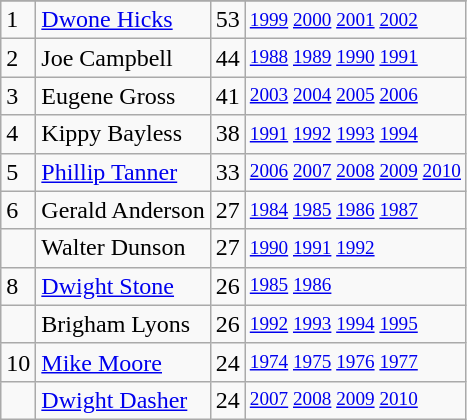<table class="wikitable">
<tr>
</tr>
<tr>
<td>1</td>
<td><a href='#'>Dwone Hicks</a></td>
<td>53</td>
<td style="font-size:80%;"><a href='#'>1999</a> <a href='#'>2000</a> <a href='#'>2001</a> <a href='#'>2002</a></td>
</tr>
<tr>
<td>2</td>
<td>Joe Campbell</td>
<td>44</td>
<td style="font-size:80%;"><a href='#'>1988</a> <a href='#'>1989</a> <a href='#'>1990</a> <a href='#'>1991</a></td>
</tr>
<tr>
<td>3</td>
<td>Eugene Gross</td>
<td>41</td>
<td style="font-size:80%;"><a href='#'>2003</a> <a href='#'>2004</a> <a href='#'>2005</a> <a href='#'>2006</a></td>
</tr>
<tr>
<td>4</td>
<td>Kippy Bayless</td>
<td>38</td>
<td style="font-size:80%;"><a href='#'>1991</a> <a href='#'>1992</a> <a href='#'>1993</a> <a href='#'>1994</a></td>
</tr>
<tr>
<td>5</td>
<td><a href='#'>Phillip Tanner</a></td>
<td>33</td>
<td style="font-size:80%;"><a href='#'>2006</a> <a href='#'>2007</a> <a href='#'>2008</a> <a href='#'>2009</a> <a href='#'>2010</a></td>
</tr>
<tr>
<td>6</td>
<td>Gerald Anderson</td>
<td>27</td>
<td style="font-size:80%;"><a href='#'>1984</a> <a href='#'>1985</a> <a href='#'>1986</a> <a href='#'>1987</a></td>
</tr>
<tr>
<td></td>
<td>Walter Dunson</td>
<td>27</td>
<td style="font-size:80%;"><a href='#'>1990</a> <a href='#'>1991</a> <a href='#'>1992</a></td>
</tr>
<tr>
<td>8</td>
<td><a href='#'>Dwight Stone</a></td>
<td>26</td>
<td style="font-size:80%;"><a href='#'>1985</a> <a href='#'>1986</a></td>
</tr>
<tr>
<td></td>
<td>Brigham Lyons</td>
<td>26</td>
<td style="font-size:80%;"><a href='#'>1992</a> <a href='#'>1993</a> <a href='#'>1994</a> <a href='#'>1995</a></td>
</tr>
<tr>
<td>10</td>
<td><a href='#'>Mike Moore</a></td>
<td>24</td>
<td style="font-size:80%;"><a href='#'>1974</a> <a href='#'>1975</a> <a href='#'>1976</a> <a href='#'>1977</a></td>
</tr>
<tr>
<td></td>
<td><a href='#'>Dwight Dasher</a></td>
<td>24</td>
<td style="font-size:80%;"><a href='#'>2007</a> <a href='#'>2008</a> <a href='#'>2009</a> <a href='#'>2010</a></td>
</tr>
</table>
